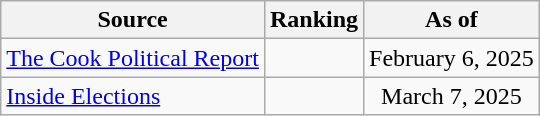<table class="wikitable" style="text-align:center">
<tr>
<th>Source</th>
<th>Ranking</th>
<th>As of</th>
</tr>
<tr>
<td align=left><a href='#'>The Cook Political Report</a></td>
<td></td>
<td>February 6, 2025</td>
</tr>
<tr>
<td align=left><a href='#'>Inside Elections</a></td>
<td></td>
<td>March 7, 2025</td>
</tr>
</table>
